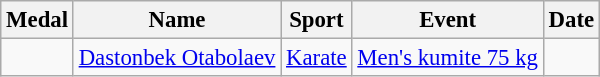<table class="wikitable sortable" style="font-size: 95%;">
<tr>
<th>Medal</th>
<th>Name</th>
<th>Sport</th>
<th>Event</th>
<th>Date</th>
</tr>
<tr>
<td></td>
<td><a href='#'>Dastonbek Otabolaev</a></td>
<td><a href='#'>Karate</a></td>
<td><a href='#'>Men's kumite 75 kg</a></td>
<td></td>
</tr>
</table>
